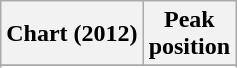<table class="wikitable sortable plainrowheaders" style="text-align:center">
<tr>
<th scope="col">Chart (2012)</th>
<th scope="col">Peak<br> position</th>
</tr>
<tr>
</tr>
<tr>
</tr>
<tr>
</tr>
</table>
